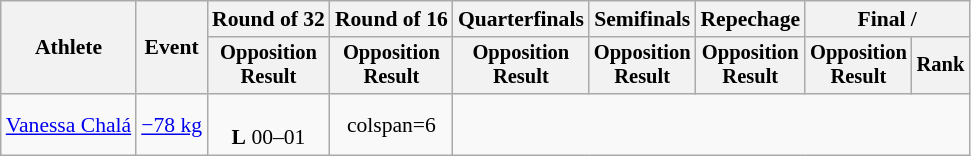<table class=wikitable style=font-size:90%;text-align:center>
<tr>
<th rowspan=2>Athlete</th>
<th rowspan=2>Event</th>
<th>Round of 32</th>
<th>Round of 16</th>
<th>Quarterfinals</th>
<th>Semifinals</th>
<th>Repechage</th>
<th colspan=2>Final / </th>
</tr>
<tr style=font-size:95%>
<th>Opposition<br>Result</th>
<th>Opposition<br>Result</th>
<th>Opposition<br>Result</th>
<th>Opposition<br>Result</th>
<th>Opposition<br>Result</th>
<th>Opposition<br>Result</th>
<th>Rank</th>
</tr>
<tr>
<td align=left><a href='#'>Vanessa Chalá</a></td>
<td align=left><a href='#'>−78 kg</a></td>
<td><br><strong>L</strong> 00–01</td>
<td>colspan=6 </td>
</tr>
</table>
